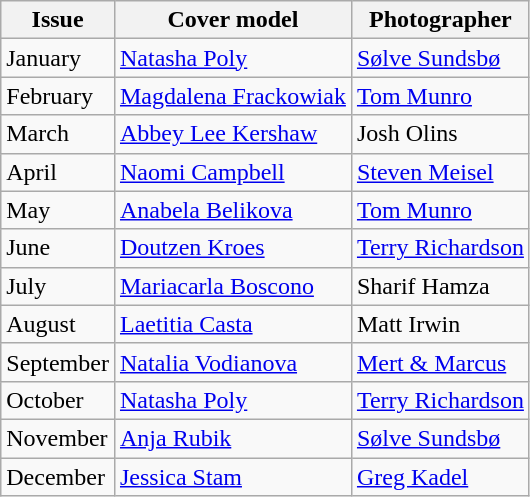<table class="sortable wikitable">
<tr>
<th>Issue</th>
<th>Cover model</th>
<th>Photographer</th>
</tr>
<tr>
<td>January</td>
<td><a href='#'>Natasha Poly</a></td>
<td><a href='#'>Sølve Sundsbø</a></td>
</tr>
<tr>
<td>February</td>
<td><a href='#'>Magdalena Frackowiak</a></td>
<td><a href='#'>Tom Munro</a></td>
</tr>
<tr>
<td>March</td>
<td><a href='#'>Abbey Lee Kershaw</a></td>
<td>Josh Olins</td>
</tr>
<tr>
<td>April</td>
<td><a href='#'>Naomi Campbell</a></td>
<td><a href='#'>Steven Meisel</a></td>
</tr>
<tr>
<td>May</td>
<td><a href='#'>Anabela Belikova</a></td>
<td><a href='#'>Tom Munro</a></td>
</tr>
<tr>
<td>June</td>
<td><a href='#'>Doutzen Kroes</a></td>
<td><a href='#'>Terry Richardson</a></td>
</tr>
<tr>
<td>July</td>
<td><a href='#'>Mariacarla Boscono</a></td>
<td>Sharif Hamza</td>
</tr>
<tr>
<td>August</td>
<td><a href='#'>Laetitia Casta</a></td>
<td>Matt Irwin</td>
</tr>
<tr>
<td>September</td>
<td><a href='#'>Natalia Vodianova</a></td>
<td><a href='#'>Mert & Marcus</a></td>
</tr>
<tr>
<td>October</td>
<td><a href='#'>Natasha Poly</a></td>
<td><a href='#'>Terry Richardson</a></td>
</tr>
<tr>
<td>November</td>
<td><a href='#'>Anja Rubik</a></td>
<td><a href='#'>Sølve Sundsbø</a></td>
</tr>
<tr>
<td>December</td>
<td><a href='#'>Jessica Stam</a></td>
<td><a href='#'>Greg Kadel</a></td>
</tr>
</table>
